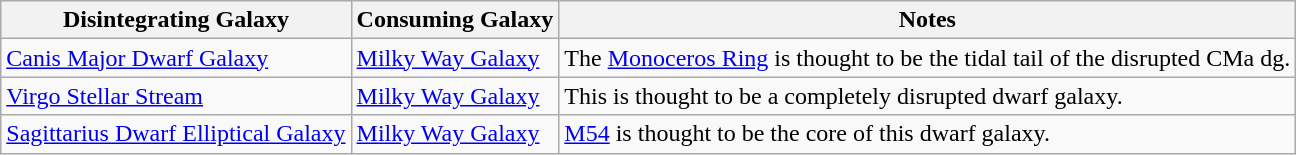<table class="wikitable">
<tr>
<th>Disintegrating Galaxy</th>
<th>Consuming Galaxy</th>
<th>Notes</th>
</tr>
<tr>
<td><a href='#'>Canis Major Dwarf Galaxy</a></td>
<td><a href='#'>Milky Way Galaxy</a></td>
<td>The <a href='#'>Monoceros Ring</a> is thought to be the tidal tail of the disrupted CMa dg.</td>
</tr>
<tr>
<td><a href='#'>Virgo Stellar Stream</a></td>
<td><a href='#'>Milky Way Galaxy</a></td>
<td>This is thought to be a completely disrupted dwarf galaxy.</td>
</tr>
<tr>
<td><a href='#'>Sagittarius Dwarf Elliptical Galaxy</a></td>
<td><a href='#'>Milky Way Galaxy</a></td>
<td><a href='#'>M54</a> is thought to be the core of this dwarf galaxy.</td>
</tr>
</table>
